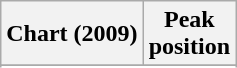<table class="wikitable sortable plainrowheaders">
<tr>
<th>Chart (2009)</th>
<th>Peak<br>position</th>
</tr>
<tr>
</tr>
<tr>
</tr>
<tr>
</tr>
<tr>
</tr>
</table>
